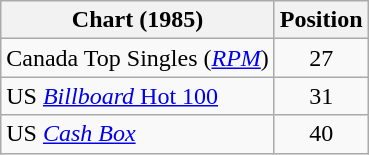<table class="wikitable sortable">
<tr>
<th>Chart (1985)</th>
<th>Position</th>
</tr>
<tr>
<td>Canada Top Singles (<em><a href='#'>RPM</a></em>)</td>
<td align="center">27</td>
</tr>
<tr>
<td>US <a href='#'><em>Billboard</em> Hot 100</a></td>
<td align="center">31</td>
</tr>
<tr>
<td>US <em><a href='#'>Cash Box</a></em></td>
<td align="center">40</td>
</tr>
</table>
